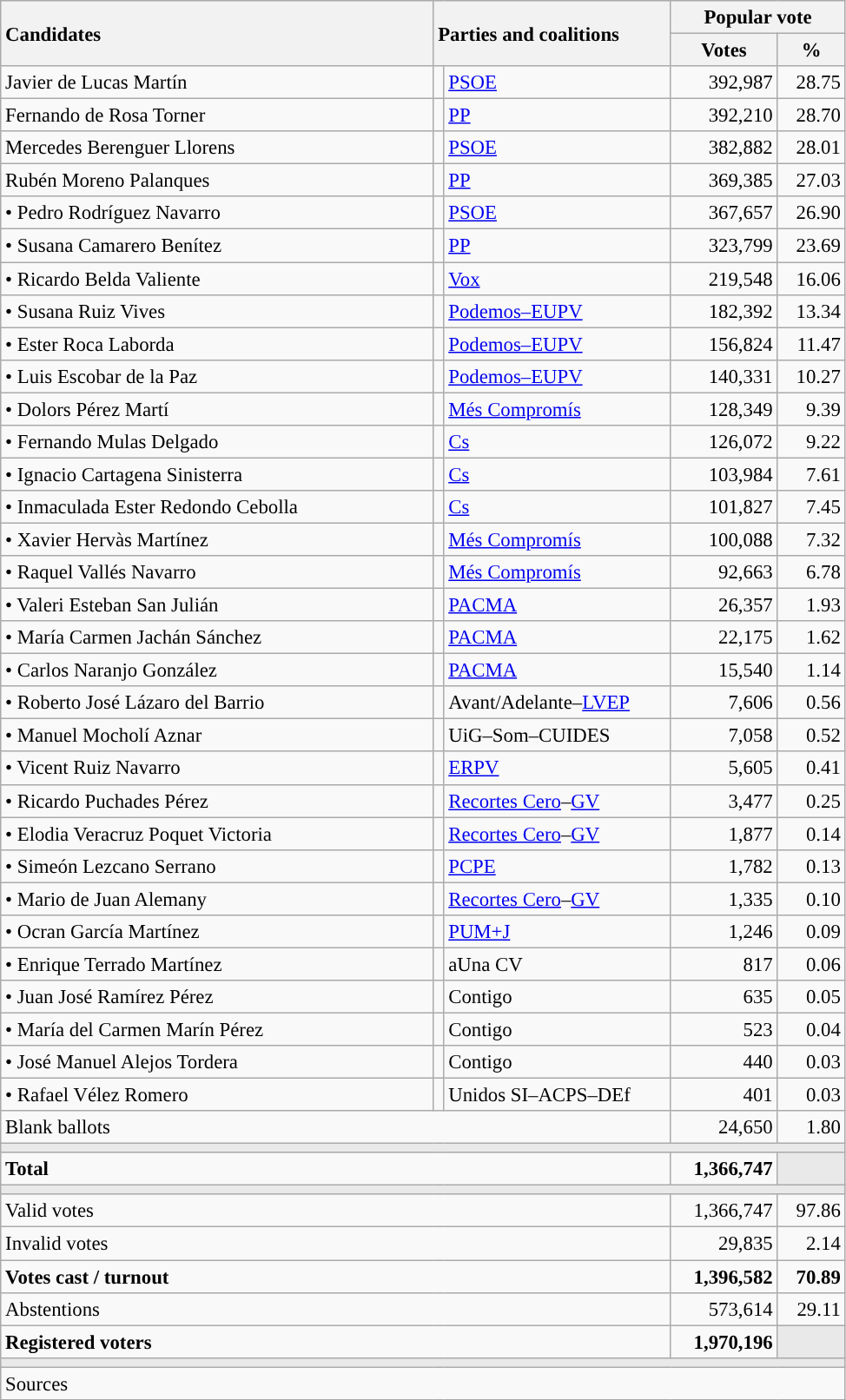<table class="wikitable" style="text-align:right; font-size:95%;">
<tr>
<th style="text-align:left;" rowspan="2" width="325">Candidates</th>
<th style="text-align:left;" rowspan="2" colspan="2" width="175">Parties and coalitions</th>
<th colspan="2">Popular vote</th>
</tr>
<tr>
<th width="75">Votes</th>
<th width="45">%</th>
</tr>
<tr>
<td align="left"> Javier de Lucas Martín</td>
<td width="1" style="color:inherit;background:"></td>
<td align="left"><a href='#'>PSOE</a></td>
<td>392,987</td>
<td>28.75</td>
</tr>
<tr>
<td align="left"> Fernando de Rosa Torner</td>
<td style="color:inherit;background:"></td>
<td align="left"><a href='#'>PP</a></td>
<td>392,210</td>
<td>28.70</td>
</tr>
<tr>
<td align="left"> Mercedes Berenguer Llorens</td>
<td style="color:inherit;background:"></td>
<td align="left"><a href='#'>PSOE</a></td>
<td>382,882</td>
<td>28.01</td>
</tr>
<tr>
<td align="left"> Rubén Moreno Palanques</td>
<td style="color:inherit;background:"></td>
<td align="left"><a href='#'>PP</a></td>
<td>369,385</td>
<td>27.03</td>
</tr>
<tr>
<td align="left">• Pedro Rodríguez Navarro</td>
<td style="color:inherit;background:"></td>
<td align="left"><a href='#'>PSOE</a></td>
<td>367,657</td>
<td>26.90</td>
</tr>
<tr>
<td align="left">• Susana Camarero Benítez</td>
<td style="color:inherit;background:"></td>
<td align="left"><a href='#'>PP</a></td>
<td>323,799</td>
<td>23.69</td>
</tr>
<tr>
<td align="left">• Ricardo Belda Valiente</td>
<td style="color:inherit;background:"></td>
<td align="left"><a href='#'>Vox</a></td>
<td>219,548</td>
<td>16.06</td>
</tr>
<tr>
<td align="left">• Susana Ruiz Vives</td>
<td style="color:inherit;background:"></td>
<td align="left"><a href='#'>Podemos–EUPV</a></td>
<td>182,392</td>
<td>13.34</td>
</tr>
<tr>
<td align="left">• Ester Roca Laborda</td>
<td style="color:inherit;background:"></td>
<td align="left"><a href='#'>Podemos–EUPV</a></td>
<td>156,824</td>
<td>11.47</td>
</tr>
<tr>
<td align="left">• Luis Escobar de la Paz</td>
<td style="color:inherit;background:"></td>
<td align="left"><a href='#'>Podemos–EUPV</a></td>
<td>140,331</td>
<td>10.27</td>
</tr>
<tr>
<td align="left">• Dolors Pérez Martí</td>
<td style="color:inherit;background:"></td>
<td align="left"><a href='#'>Més Compromís</a></td>
<td>128,349</td>
<td>9.39</td>
</tr>
<tr>
<td align="left">• Fernando Mulas Delgado</td>
<td style="color:inherit;background:"></td>
<td align="left"><a href='#'>Cs</a></td>
<td>126,072</td>
<td>9.22</td>
</tr>
<tr>
<td align="left">• Ignacio Cartagena Sinisterra</td>
<td style="color:inherit;background:"></td>
<td align="left"><a href='#'>Cs</a></td>
<td>103,984</td>
<td>7.61</td>
</tr>
<tr>
<td align="left">• Inmaculada Ester Redondo Cebolla</td>
<td style="color:inherit;background:"></td>
<td align="left"><a href='#'>Cs</a></td>
<td>101,827</td>
<td>7.45</td>
</tr>
<tr>
<td align="left">• Xavier Hervàs Martínez</td>
<td style="color:inherit;background:"></td>
<td align="left"><a href='#'>Més Compromís</a></td>
<td>100,088</td>
<td>7.32</td>
</tr>
<tr>
<td align="left">• Raquel Vallés Navarro</td>
<td style="color:inherit;background:"></td>
<td align="left"><a href='#'>Més Compromís</a></td>
<td>92,663</td>
<td>6.78</td>
</tr>
<tr>
<td align="left">• Valeri Esteban San Julián</td>
<td style="color:inherit;background:"></td>
<td align="left"><a href='#'>PACMA</a></td>
<td>26,357</td>
<td>1.93</td>
</tr>
<tr>
<td align="left">• María Carmen Jachán Sánchez</td>
<td style="color:inherit;background:"></td>
<td align="left"><a href='#'>PACMA</a></td>
<td>22,175</td>
<td>1.62</td>
</tr>
<tr>
<td align="left">• Carlos Naranjo González</td>
<td style="color:inherit;background:"></td>
<td align="left"><a href='#'>PACMA</a></td>
<td>15,540</td>
<td>1.14</td>
</tr>
<tr>
<td align="left">• Roberto José Lázaro del Barrio</td>
<td style="color:inherit;background:"></td>
<td align="left">Avant/Adelante–<a href='#'>LVEP</a></td>
<td>7,606</td>
<td>0.56</td>
</tr>
<tr>
<td align="left">• Manuel Mocholí Aznar</td>
<td style="color:inherit;background:"></td>
<td align="left">UiG–Som–CUIDES</td>
<td>7,058</td>
<td>0.52</td>
</tr>
<tr>
<td align="left">• Vicent Ruiz Navarro</td>
<td style="color:inherit;background:"></td>
<td align="left"><a href='#'>ERPV</a></td>
<td>5,605</td>
<td>0.41</td>
</tr>
<tr>
<td align="left">• Ricardo Puchades Pérez</td>
<td style="color:inherit;background:"></td>
<td align="left"><a href='#'>Recortes Cero</a>–<a href='#'>GV</a></td>
<td>3,477</td>
<td>0.25</td>
</tr>
<tr>
<td align="left">• Elodia Veracruz Poquet Victoria</td>
<td style="color:inherit;background:"></td>
<td align="left"><a href='#'>Recortes Cero</a>–<a href='#'>GV</a></td>
<td>1,877</td>
<td>0.14</td>
</tr>
<tr>
<td align="left">• Simeón Lezcano Serrano</td>
<td style="color:inherit;background:"></td>
<td align="left"><a href='#'>PCPE</a></td>
<td>1,782</td>
<td>0.13</td>
</tr>
<tr>
<td align="left">• Mario de Juan Alemany</td>
<td style="color:inherit;background:"></td>
<td align="left"><a href='#'>Recortes Cero</a>–<a href='#'>GV</a></td>
<td>1,335</td>
<td>0.10</td>
</tr>
<tr>
<td align="left">• Ocran García Martínez</td>
<td style="color:inherit;background:"></td>
<td align="left"><a href='#'>PUM+J</a></td>
<td>1,246</td>
<td>0.09</td>
</tr>
<tr>
<td align="left">• Enrique Terrado Martínez</td>
<td style="color:inherit;background:"></td>
<td align="left">aUna CV</td>
<td>817</td>
<td>0.06</td>
</tr>
<tr>
<td align="left">• Juan José Ramírez Pérez</td>
<td style="color:inherit;background:"></td>
<td align="left">Contigo</td>
<td>635</td>
<td>0.05</td>
</tr>
<tr>
<td align="left">• María del Carmen Marín Pérez</td>
<td style="color:inherit;background:"></td>
<td align="left">Contigo</td>
<td>523</td>
<td>0.04</td>
</tr>
<tr>
<td align="left">• José Manuel Alejos Tordera</td>
<td style="color:inherit;background:"></td>
<td align="left">Contigo</td>
<td>440</td>
<td>0.03</td>
</tr>
<tr>
<td align="left">• Rafael Vélez Romero</td>
<td style="color:inherit;background:"></td>
<td align="left">Unidos SI–ACPS–DEf</td>
<td>401</td>
<td>0.03</td>
</tr>
<tr>
<td align="left" colspan="3">Blank ballots</td>
<td>24,650</td>
<td>1.80</td>
</tr>
<tr>
<td colspan="5" bgcolor="#E9E9E9"></td>
</tr>
<tr style="font-weight:bold;">
<td align="left" colspan="3">Total</td>
<td>1,366,747</td>
<td bgcolor="#E9E9E9"></td>
</tr>
<tr>
<td colspan="5" bgcolor="#E9E9E9"></td>
</tr>
<tr>
<td align="left" colspan="3">Valid votes</td>
<td>1,366,747</td>
<td>97.86</td>
</tr>
<tr>
<td align="left" colspan="3">Invalid votes</td>
<td>29,835</td>
<td>2.14</td>
</tr>
<tr style="font-weight:bold;">
<td align="left" colspan="3">Votes cast / turnout</td>
<td>1,396,582</td>
<td>70.89</td>
</tr>
<tr>
<td align="left" colspan="3">Abstentions</td>
<td>573,614</td>
<td>29.11</td>
</tr>
<tr style="font-weight:bold;">
<td align="left" colspan="3">Registered voters</td>
<td>1,970,196</td>
<td bgcolor="#E9E9E9"></td>
</tr>
<tr>
<td colspan="5" bgcolor="#E9E9E9"></td>
</tr>
<tr>
<td align="left" colspan="5">Sources</td>
</tr>
</table>
